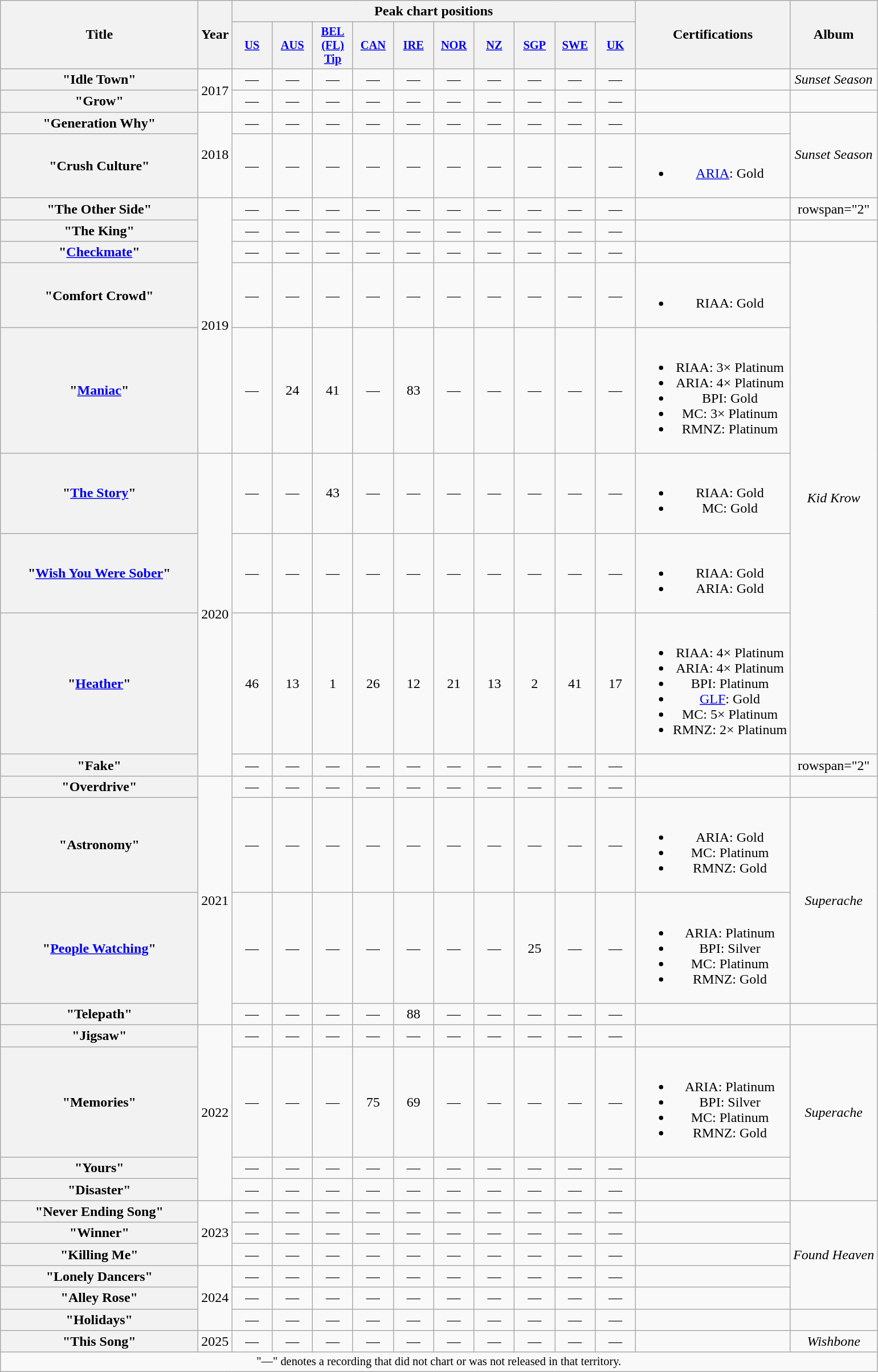<table class="wikitable plainrowheaders" style=text-align:center;>
<tr>
<th scope="col" rowspan="2" style="width:14em;">Title</th>
<th scope="col" rowspan="2" style="width:1em;">Year</th>
<th scope="col" colspan="10">Peak chart positions</th>
<th scope="col" rowspan="2">Certifications</th>
<th scope="col" rowspan="2">Album</th>
</tr>
<tr>
<th scope="col" style="width:3em;font-size:85%;"><a href='#'>US</a><br></th>
<th scope="col" style="width:3em;font-size:85%;"><a href='#'>AUS</a><br></th>
<th scope="col" style="width:3em;font-size:85%;"><a href='#'>BEL<br>(FL)<br>Tip</a><br></th>
<th scope="col" style="width:3em;font-size:85%;"><a href='#'>CAN</a><br></th>
<th scope="col" style="width:3em;font-size:85%;"><a href='#'>IRE</a><br></th>
<th scope="col" style="width:3em;font-size:85%;"><a href='#'>NOR</a><br></th>
<th scope="col" style="width:3em;font-size:85%;"><a href='#'>NZ</a><br></th>
<th scope="col" style="width:3em;font-size:85%;"><a href='#'>SGP</a><br></th>
<th scope="col" style="width:3em;font-size:85%;"><a href='#'>SWE</a><br></th>
<th scope="col" style="width:3em;font-size:85%;"><a href='#'>UK</a><br></th>
</tr>
<tr>
<th scope="row">"Idle Town"</th>
<td rowspan="2">2017</td>
<td>—</td>
<td>—</td>
<td>—</td>
<td>—</td>
<td>—</td>
<td>—</td>
<td>—</td>
<td>—</td>
<td>—</td>
<td>—</td>
<td></td>
<td><em>Sunset Season</em></td>
</tr>
<tr>
<th scope="row">"Grow"</th>
<td>—</td>
<td>—</td>
<td>—</td>
<td>—</td>
<td>—</td>
<td>—</td>
<td>—</td>
<td>—</td>
<td>—</td>
<td>—</td>
<td></td>
<td></td>
</tr>
<tr>
<th scope="row">"Generation Why"</th>
<td rowspan="2">2018</td>
<td>—</td>
<td>—</td>
<td>—</td>
<td>—</td>
<td>—</td>
<td>—</td>
<td>—</td>
<td>—</td>
<td>—</td>
<td>—</td>
<td></td>
<td rowspan="2"><em>Sunset Season</em></td>
</tr>
<tr>
<th scope="row">"Crush Culture"</th>
<td>—</td>
<td>—</td>
<td>—</td>
<td>—</td>
<td>—</td>
<td>—</td>
<td>—</td>
<td>—</td>
<td>—</td>
<td>—</td>
<td><br><ul><li><a href='#'>ARIA</a>: Gold</li></ul></td>
</tr>
<tr>
<th scope="row">"The Other Side"</th>
<td rowspan="5">2019</td>
<td>—</td>
<td>—</td>
<td>—</td>
<td>—</td>
<td>—</td>
<td>—</td>
<td>—</td>
<td>—</td>
<td>—</td>
<td>—</td>
<td></td>
<td>rowspan="2" </td>
</tr>
<tr>
<th scope="row">"The King"</th>
<td>—</td>
<td>—</td>
<td>—</td>
<td>—</td>
<td>—</td>
<td>—</td>
<td>—</td>
<td>—</td>
<td>—</td>
<td>—</td>
<td></td>
</tr>
<tr>
<th scope="row">"<a href='#'>Checkmate</a>"</th>
<td>—</td>
<td>—</td>
<td>—</td>
<td>—</td>
<td>—</td>
<td>—</td>
<td>—</td>
<td>—</td>
<td>—</td>
<td>—</td>
<td></td>
<td rowspan="6"><em>Kid Krow</em></td>
</tr>
<tr>
<th scope="row">"Comfort Crowd"</th>
<td>—</td>
<td>—</td>
<td>—</td>
<td>—</td>
<td>—</td>
<td>—</td>
<td>—</td>
<td>—</td>
<td>—</td>
<td>—</td>
<td><br><ul><li>RIAA: Gold</li></ul></td>
</tr>
<tr>
<th scope="row">"<a href='#'>Maniac</a>"</th>
<td>—</td>
<td>24</td>
<td>41</td>
<td>—</td>
<td>83</td>
<td>—</td>
<td>—</td>
<td>—</td>
<td>—</td>
<td>—</td>
<td><br><ul><li>RIAA: 3× Platinum</li><li>ARIA: 4× Platinum</li><li>BPI: Gold</li><li>MC: 3× Platinum</li><li>RMNZ: Platinum</li></ul></td>
</tr>
<tr>
<th scope="row">"<a href='#'>The Story</a>"</th>
<td rowspan="4">2020</td>
<td>—</td>
<td>—</td>
<td>43</td>
<td>—</td>
<td>—</td>
<td>—</td>
<td>—</td>
<td>—</td>
<td>—</td>
<td>—</td>
<td><br><ul><li>RIAA: Gold</li><li>MC: Gold</li></ul></td>
</tr>
<tr>
<th scope="row">"<a href='#'>Wish You Were Sober</a>"</th>
<td>—</td>
<td>—</td>
<td>—</td>
<td>—</td>
<td>—</td>
<td>—</td>
<td>—</td>
<td>—</td>
<td>—</td>
<td>—</td>
<td><br><ul><li>RIAA: Gold</li><li>ARIA: Gold</li></ul></td>
</tr>
<tr>
<th scope="row">"<a href='#'>Heather</a>"</th>
<td>46</td>
<td>13</td>
<td>1</td>
<td>26</td>
<td>12</td>
<td>21</td>
<td>13</td>
<td>2</td>
<td>41</td>
<td>17</td>
<td><br><ul><li>RIAA: 4× Platinum</li><li>ARIA: 4× Platinum</li><li>BPI: Platinum</li><li><a href='#'>GLF</a>: Gold</li><li>MC: 5× Platinum</li><li>RMNZ: 2× Platinum</li></ul></td>
</tr>
<tr>
<th scope="row">"Fake"<br></th>
<td>—</td>
<td>—</td>
<td>—</td>
<td>—</td>
<td>—</td>
<td>—</td>
<td>—</td>
<td>—</td>
<td>—</td>
<td>—</td>
<td></td>
<td>rowspan="2" </td>
</tr>
<tr>
<th scope="row">"Overdrive"</th>
<td rowspan="4">2021</td>
<td>—</td>
<td>—</td>
<td>—</td>
<td>—</td>
<td>—</td>
<td>—</td>
<td>—</td>
<td>—</td>
<td>—</td>
<td>—</td>
<td></td>
</tr>
<tr>
<th scope="row">"Astronomy"</th>
<td>—</td>
<td>—</td>
<td>—</td>
<td>—</td>
<td>—</td>
<td>—</td>
<td>—</td>
<td>—</td>
<td>—</td>
<td>—</td>
<td><br><ul><li>ARIA: Gold</li><li>MC: Platinum</li><li>RMNZ: Gold</li></ul></td>
<td rowspan="2"><em>Superache</em></td>
</tr>
<tr>
<th scope="row">"<a href='#'>People Watching</a>"</th>
<td>—</td>
<td>—</td>
<td>—</td>
<td>—</td>
<td>—</td>
<td>—</td>
<td>—</td>
<td>25</td>
<td>—</td>
<td>—</td>
<td><br><ul><li>ARIA: Platinum</li><li>BPI: Silver</li><li>MC: Platinum</li><li>RMNZ: Gold</li></ul></td>
</tr>
<tr>
<th scope="row">"Telepath"</th>
<td>—</td>
<td>—</td>
<td>—</td>
<td>—</td>
<td>88</td>
<td>—</td>
<td>—</td>
<td>—</td>
<td>—</td>
<td>—</td>
<td></td>
<td></td>
</tr>
<tr>
<th scope="row">"Jigsaw"</th>
<td rowspan="4">2022</td>
<td>—</td>
<td>—</td>
<td>—</td>
<td>—</td>
<td>—</td>
<td>—</td>
<td>—</td>
<td>—</td>
<td>—</td>
<td>—</td>
<td></td>
<td rowspan="4"><em>Superache</em></td>
</tr>
<tr>
<th scope="row">"Memories"</th>
<td>—</td>
<td>—</td>
<td>—</td>
<td>75</td>
<td>69</td>
<td>—</td>
<td>—</td>
<td>—</td>
<td>—</td>
<td>—</td>
<td><br><ul><li>ARIA: Platinum</li><li>BPI: Silver</li><li>MC: Platinum</li><li>RMNZ: Gold</li></ul></td>
</tr>
<tr>
<th scope="row">"Yours"</th>
<td>—</td>
<td>—</td>
<td>—</td>
<td>—</td>
<td>—</td>
<td>—</td>
<td>—</td>
<td>—</td>
<td>—</td>
<td>—</td>
<td></td>
</tr>
<tr>
<th scope="row">"Disaster"</th>
<td>—</td>
<td>—</td>
<td>—</td>
<td>—</td>
<td>—</td>
<td>—</td>
<td>—</td>
<td>—</td>
<td>—</td>
<td>—</td>
<td></td>
</tr>
<tr>
<th scope="row">"Never Ending Song"</th>
<td rowspan="3">2023</td>
<td>—</td>
<td>—</td>
<td>—</td>
<td>—</td>
<td>—</td>
<td>—</td>
<td>—</td>
<td>—</td>
<td>—</td>
<td>—</td>
<td></td>
<td rowspan="5"><em>Found Heaven</em></td>
</tr>
<tr>
<th scope="row">"Winner"</th>
<td>—</td>
<td>—</td>
<td>—</td>
<td>—</td>
<td>—</td>
<td>—</td>
<td>—</td>
<td>—</td>
<td>—</td>
<td>—</td>
<td></td>
</tr>
<tr>
<th scope="row">"Killing Me"</th>
<td>—</td>
<td>—</td>
<td>—</td>
<td>—</td>
<td>—</td>
<td>—</td>
<td>—</td>
<td>—</td>
<td>—</td>
<td>—</td>
<td></td>
</tr>
<tr>
<th scope="row">"Lonely Dancers"</th>
<td rowspan="3">2024</td>
<td>—</td>
<td>—</td>
<td>—</td>
<td>—</td>
<td>—</td>
<td>—</td>
<td>—</td>
<td>—</td>
<td>—</td>
<td>—</td>
<td></td>
</tr>
<tr>
<th scope="row">"Alley Rose"</th>
<td>—</td>
<td>—</td>
<td>—</td>
<td>—</td>
<td>—</td>
<td>—</td>
<td>—</td>
<td>—</td>
<td>—</td>
<td>—</td>
<td></td>
</tr>
<tr>
<th scope="row">"Holidays"</th>
<td>—</td>
<td>—</td>
<td>—</td>
<td>—</td>
<td>—</td>
<td>—</td>
<td>—</td>
<td>—</td>
<td>—</td>
<td>—</td>
<td></td>
<td></td>
</tr>
<tr>
<th scope="row">"This Song"</th>
<td rowspan="1">2025</td>
<td>—</td>
<td>—</td>
<td>—</td>
<td>—</td>
<td>—</td>
<td>—</td>
<td>—</td>
<td>—</td>
<td>—</td>
<td>—</td>
<td></td>
<td rowspan="1"><em>Wishbone</em></td>
</tr>
<tr>
<td colspan="17" style="font-size:85%">"—" denotes a recording that did not chart or was not released in that territory.</td>
</tr>
</table>
